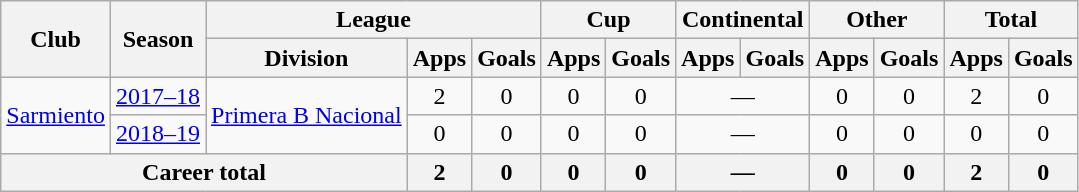<table class="wikitable" style="text-align:center">
<tr>
<th rowspan="2">Club</th>
<th rowspan="2">Season</th>
<th colspan="3">League</th>
<th colspan="2">Cup</th>
<th colspan="2">Continental</th>
<th colspan="2">Other</th>
<th colspan="2">Total</th>
</tr>
<tr>
<th>Division</th>
<th>Apps</th>
<th>Goals</th>
<th>Apps</th>
<th>Goals</th>
<th>Apps</th>
<th>Goals</th>
<th>Apps</th>
<th>Goals</th>
<th>Apps</th>
<th>Goals</th>
</tr>
<tr>
<td rowspan="2"><a href='#'>Sarmiento</a></td>
<td><a href='#'>2017–18</a></td>
<td rowspan="2"><a href='#'>Primera B Nacional</a></td>
<td>2</td>
<td>0</td>
<td>0</td>
<td>0</td>
<td colspan="2">—</td>
<td>0</td>
<td>0</td>
<td>2</td>
<td>0</td>
</tr>
<tr>
<td><a href='#'>2018–19</a></td>
<td>0</td>
<td>0</td>
<td>0</td>
<td>0</td>
<td colspan="2">—</td>
<td>0</td>
<td>0</td>
<td>0</td>
<td>0</td>
</tr>
<tr>
<th colspan="3">Career total</th>
<th>2</th>
<th>0</th>
<th>0</th>
<th>0</th>
<th colspan="2">—</th>
<th>0</th>
<th>0</th>
<th>2</th>
<th>0</th>
</tr>
</table>
